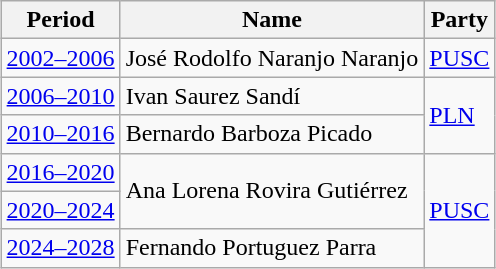<table class="wikitable" style="margin:auto">
<tr>
<th>Period</th>
<th>Name</th>
<th>Party</th>
</tr>
<tr>
<td><a href='#'>2002–2006</a></td>
<td>José Rodolfo Naranjo Naranjo</td>
<td> <a href='#'>PUSC</a></td>
</tr>
<tr>
<td><a href='#'>2006–2010</a></td>
<td>Ivan Saurez Sandí</td>
<td rowspan="2"> <a href='#'>PLN</a></td>
</tr>
<tr>
<td><a href='#'>2010–2016</a></td>
<td>Bernardo Barboza Picado</td>
</tr>
<tr>
<td><a href='#'>2016–2020</a></td>
<td rowspan="2">Ana Lorena Rovira Gutiérrez</td>
<td rowspan="3"> <a href='#'>PUSC</a></td>
</tr>
<tr>
<td><a href='#'>2020–2024</a></td>
</tr>
<tr>
<td><a href='#'>2024–2028</a></td>
<td>Fernando Portuguez Parra</td>
</tr>
</table>
